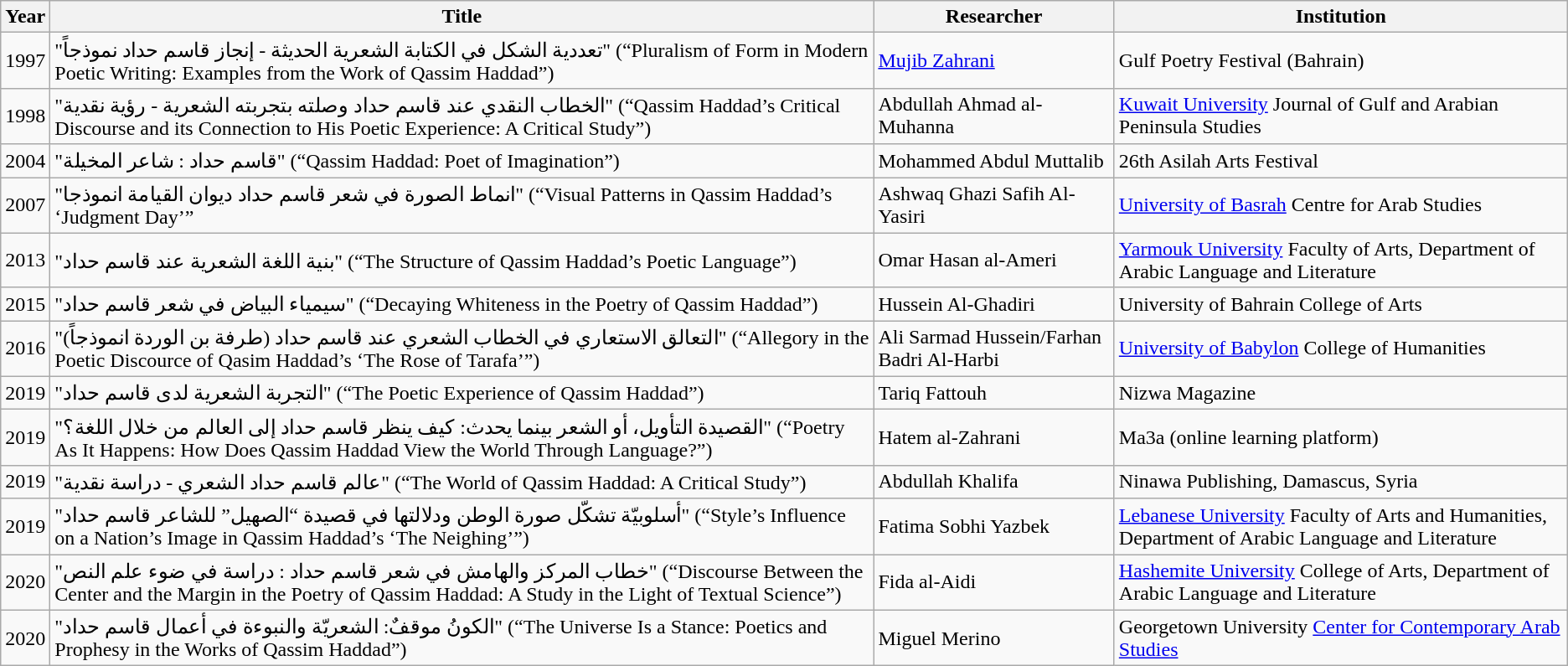<table class="wikitable">
<tr>
<th>Year</th>
<th>Title</th>
<th>Researcher</th>
<th>Institution</th>
</tr>
<tr>
<td>1997</td>
<td>"تعددية الشكل في الكتابة الشعرية الحديثة - إنجاز قاسم حداد نموذجاً" (“Pluralism of Form in Modern Poetic Writing: Examples from the Work of Qassim Haddad”)</td>
<td><a href='#'>Mujib Zahrani</a></td>
<td>Gulf Poetry Festival (Bahrain)</td>
</tr>
<tr>
<td>1998</td>
<td>"الخطاب النقدي عند قاسم حداد وصلته بتجربته الشعرية - رؤية نقدية" (“Qassim Haddad’s Critical Discourse and its Connection to His Poetic Experience: A Critical Study”)</td>
<td>Abdullah Ahmad al-Muhanna</td>
<td><a href='#'>Kuwait University</a> Journal of Gulf and Arabian Peninsula Studies</td>
</tr>
<tr>
<td>2004</td>
<td>"قاسم حداد : شاعر المخيلة" (“Qassim Haddad: Poet of Imagination”)</td>
<td>Mohammed Abdul Muttalib</td>
<td>26th Asilah Arts Festival</td>
</tr>
<tr>
<td>2007</td>
<td>"انماط الصورة في شعر قاسم حداد ديوان القيامة انموذجا" (“Visual Patterns in Qassim Haddad’s ‘Judgment Day’”</td>
<td>Ashwaq Ghazi Safih Al-Yasiri</td>
<td><a href='#'>University of Basrah</a> Centre for Arab Studies</td>
</tr>
<tr>
<td>2013</td>
<td>"بنية اللغة الشعرية عند قاسم حداد" (“The Structure of Qassim Haddad’s Poetic Language”)</td>
<td>Omar Hasan al-Ameri</td>
<td><a href='#'>Yarmouk University</a> Faculty of Arts, Department of Arabic Language and Literature</td>
</tr>
<tr>
<td>2015</td>
<td>"سيمياء البياض في شعر قاسم حداد" (“Decaying Whiteness in the Poetry of Qassim Haddad”)</td>
<td>Hussein Al-Ghadiri</td>
<td>University of Bahrain College of Arts</td>
</tr>
<tr>
<td>2016</td>
<td>"التعالق الاستعاري في الخطاب الشعري عند قاسم حداد (طرفة بن الوردة انموذجاً)" (“Allegory in the Poetic Discource of Qasim Haddad’s ‘The Rose of Tarafa’”)</td>
<td>Ali Sarmad Hussein/Farhan Badri Al-Harbi</td>
<td><a href='#'>University of Babylon</a> College of Humanities</td>
</tr>
<tr>
<td>2019</td>
<td>"التجربة الشعرية لدى قاسم حداد" (“The Poetic Experience of Qassim Haddad”)</td>
<td>Tariq Fattouh</td>
<td>Nizwa Magazine</td>
</tr>
<tr>
<td>2019</td>
<td>"القصيدة التأويل، أو الشعر بينما يحدث: كيف ينظر قاسم حداد إلى العالم من خلال اللغة؟" (“Poetry As It Happens: How Does Qassim Haddad View the World Through Language?”)</td>
<td>Hatem al-Zahrani</td>
<td>Ma3a (online learning platform)</td>
</tr>
<tr>
<td>2019</td>
<td>"عالم قاسم حداد الشعري - دراسة نقدية" (“The World of Qassim Haddad: A Critical Study”)</td>
<td>Abdullah Khalifa</td>
<td>Ninawa Publishing, Damascus, Syria</td>
</tr>
<tr>
<td>2019</td>
<td>"أسلوبيّة تشكّل صورة الوطن ودلالتها في قصيدة “الصهيل” للشاعر قاسم حداد" (“Style’s Influence on a Nation’s Image in Qassim Haddad’s ‘The Neighing’”)</td>
<td>Fatima Sobhi Yazbek</td>
<td><a href='#'>Lebanese University</a> Faculty of Arts and Humanities, Department of Arabic Language and Literature</td>
</tr>
<tr>
<td>2020</td>
<td>"خطاب المركز والهامش في شعر قاسم حداد : دراسة في ضوء علم النص" (“Discourse Between the Center and the Margin in the Poetry of Qassim Haddad: A Study in the Light of Textual Science”)</td>
<td>Fida al-Aidi</td>
<td><a href='#'>Hashemite University</a> College of Arts, Department of Arabic Language and Literature</td>
</tr>
<tr>
<td>2020</td>
<td>"الكونُ موقفٌ: الشعريّة والنبوءة في أعمال قاسم حداد" (“The Universe Is a Stance: Poetics and Prophesy in the Works of Qassim Haddad”)</td>
<td>Miguel Merino</td>
<td>Georgetown University <a href='#'>Center for Contemporary Arab Studies</a></td>
</tr>
</table>
